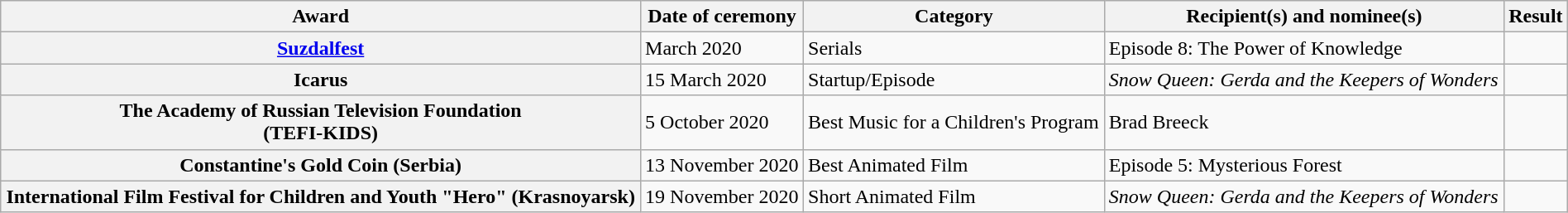<table class="wikitable sortable plainrowheaders" style="width: 100%;">
<tr>
<th scope="col">Award</th>
<th scope="col">Date of ceremony</th>
<th scope="col">Category</th>
<th scope="col">Recipient(s) and nominee(s)</th>
<th scope="col">Result</th>
</tr>
<tr>
<th scope="row"><a href='#'>Suzdalfest</a></th>
<td>March 2020</td>
<td>Serials</td>
<td>Episode 8: The Power of Knowledge</td>
<td></td>
</tr>
<tr>
<th scope="row">Icarus</th>
<td>15 March 2020</td>
<td>Startup/Episode</td>
<td><em>Snow Queen: Gerda and the Keepers of Wonders</em></td>
<td></td>
</tr>
<tr>
<th scope="row">The Academy of Russian Television Foundation<br>(TEFI-KIDS)</th>
<td>5 October 2020</td>
<td>Best Music for a Children's Program</td>
<td>Brad Breeck</td>
<td></td>
</tr>
<tr>
<th scope="row">Constantine's Gold Coin (Serbia)</th>
<td>13 November 2020</td>
<td>Best Animated Film</td>
<td>Episode 5: Mysterious Forest</td>
<td></td>
</tr>
<tr>
<th scope="row">International Film Festival for Children and Youth "Hero" (Krasnoyarsk)</th>
<td>19 November 2020</td>
<td>Short Animated Film</td>
<td><em>Snow Queen: Gerda and the Keepers of Wonders</em></td>
<td></td>
</tr>
</table>
